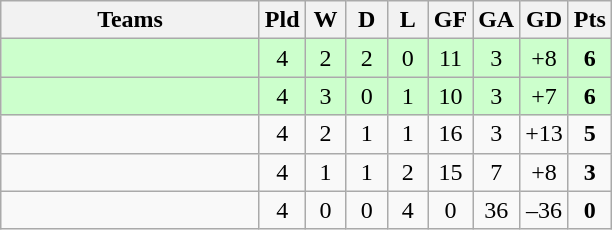<table class="wikitable" style="text-align: center;">
<tr>
<th width=165>Teams</th>
<th width=20>Pld</th>
<th width=20>W</th>
<th width=20>D</th>
<th width=20>L</th>
<th width=20>GF</th>
<th width=20>GA</th>
<th width=20>GD</th>
<th width=20>Pts</th>
</tr>
<tr align=center style="background:#ccffcc;">
<td style="text-align:left;"></td>
<td>4</td>
<td>2</td>
<td>2</td>
<td>0</td>
<td>11</td>
<td>3</td>
<td>+8</td>
<td><strong>6</strong></td>
</tr>
<tr align=center style="background:#ccffcc;">
<td style="text-align:left;"></td>
<td>4</td>
<td>3</td>
<td>0</td>
<td>1</td>
<td>10</td>
<td>3</td>
<td>+7</td>
<td><strong>6</strong></td>
</tr>
<tr align=center>
<td style="text-align:left;"></td>
<td>4</td>
<td>2</td>
<td>1</td>
<td>1</td>
<td>16</td>
<td>3</td>
<td>+13</td>
<td><strong>5</strong></td>
</tr>
<tr align=center>
<td style="text-align:left;"></td>
<td>4</td>
<td>1</td>
<td>1</td>
<td>2</td>
<td>15</td>
<td>7</td>
<td>+8</td>
<td><strong>3</strong></td>
</tr>
<tr align=center>
<td style="text-align:left;"></td>
<td>4</td>
<td>0</td>
<td>0</td>
<td>4</td>
<td>0</td>
<td>36</td>
<td>–36</td>
<td><strong>0</strong></td>
</tr>
</table>
